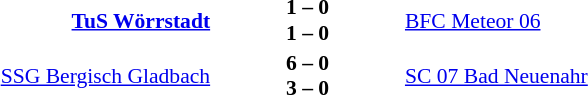<table width=100% cellspacing=1>
<tr>
<th width=25%></th>
<th width=10%></th>
<th width=25%></th>
<th></th>
</tr>
<tr style=font-size:90%>
<td align=right><strong><a href='#'>TuS Wörrstadt</a></strong></td>
<td align=center><strong>1 – 0</strong><br><strong>1 – 0</strong></td>
<td><a href='#'>BFC Meteor 06</a></td>
</tr>
<tr style=font-size:90%>
<td align=right><a href='#'>SSG Bergisch Gladbach</a></td>
<td align=center><strong>6 – 0</strong><br><strong>3 – 0</strong></td>
<td><a href='#'>SC 07 Bad Neuenahr</a></td>
</tr>
</table>
